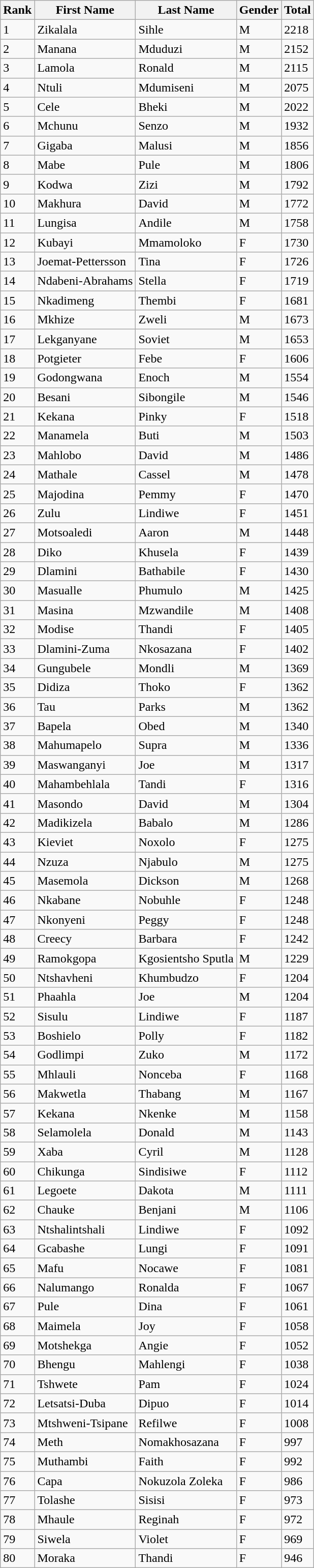<table class="wikitable">
<tr>
<th>Rank</th>
<th>First Name</th>
<th>Last Name</th>
<th>Gender</th>
<th>Total</th>
</tr>
<tr>
<td>1</td>
<td>Zikalala</td>
<td>Sihle</td>
<td>M</td>
<td>2218</td>
</tr>
<tr>
<td>2</td>
<td>Manana</td>
<td>Mduduzi</td>
<td>M</td>
<td>2152</td>
</tr>
<tr>
<td>3</td>
<td>Lamola</td>
<td>Ronald</td>
<td>M</td>
<td>2115</td>
</tr>
<tr>
<td>4</td>
<td>Ntuli</td>
<td>Mdumiseni</td>
<td>M</td>
<td>2075</td>
</tr>
<tr>
<td>5</td>
<td>Cele</td>
<td>Bheki</td>
<td>M</td>
<td>2022</td>
</tr>
<tr>
<td>6</td>
<td>Mchunu</td>
<td>Senzo</td>
<td>M</td>
<td>1932</td>
</tr>
<tr>
<td>7</td>
<td>Gigaba</td>
<td>Malusi</td>
<td>M</td>
<td>1856</td>
</tr>
<tr>
<td>8</td>
<td>Mabe</td>
<td>Pule</td>
<td>M</td>
<td>1806</td>
</tr>
<tr>
<td>9</td>
<td>Kodwa</td>
<td>Zizi</td>
<td>M</td>
<td>1792</td>
</tr>
<tr>
<td>10</td>
<td>Makhura</td>
<td>David</td>
<td>M</td>
<td>1772</td>
</tr>
<tr>
<td>11</td>
<td>Lungisa</td>
<td>Andile</td>
<td>M</td>
<td>1758</td>
</tr>
<tr>
<td>12</td>
<td>Kubayi</td>
<td>Mmamoloko</td>
<td>F</td>
<td>1730</td>
</tr>
<tr>
<td>13</td>
<td>Joemat-Pettersson</td>
<td>Tina</td>
<td>F</td>
<td>1726</td>
</tr>
<tr>
<td>14</td>
<td>Ndabeni-Abrahams</td>
<td>Stella</td>
<td>F</td>
<td>1719</td>
</tr>
<tr>
<td>15</td>
<td>Nkadimeng</td>
<td>Thembi</td>
<td>F</td>
<td>1681</td>
</tr>
<tr>
<td>16</td>
<td>Mkhize</td>
<td>Zweli</td>
<td>M</td>
<td>1673</td>
</tr>
<tr>
<td>17</td>
<td>Lekganyane</td>
<td>Soviet</td>
<td>M</td>
<td>1653</td>
</tr>
<tr>
<td>18</td>
<td>Potgieter</td>
<td>Febe</td>
<td>F</td>
<td>1606</td>
</tr>
<tr>
<td>19</td>
<td>Godongwana</td>
<td>Enoch</td>
<td>M</td>
<td>1554</td>
</tr>
<tr>
<td>20</td>
<td>Besani</td>
<td>Sibongile</td>
<td>M</td>
<td>1546</td>
</tr>
<tr>
<td>21</td>
<td>Kekana</td>
<td>Pinky</td>
<td>F</td>
<td>1518</td>
</tr>
<tr>
<td>22</td>
<td>Manamela</td>
<td>Buti</td>
<td>M</td>
<td>1503</td>
</tr>
<tr>
<td>23</td>
<td>Mahlobo</td>
<td>David</td>
<td>M</td>
<td>1486</td>
</tr>
<tr>
<td>24</td>
<td>Mathale</td>
<td>Cassel</td>
<td>M</td>
<td>1478</td>
</tr>
<tr>
<td>25</td>
<td>Majodina</td>
<td>Pemmy</td>
<td>F</td>
<td>1470</td>
</tr>
<tr>
<td>26</td>
<td>Zulu</td>
<td>Lindiwe</td>
<td>F</td>
<td>1451</td>
</tr>
<tr>
<td>27</td>
<td>Motsoaledi</td>
<td>Aaron</td>
<td>M</td>
<td>1448</td>
</tr>
<tr>
<td>28</td>
<td>Diko</td>
<td>Khusela</td>
<td>F</td>
<td>1439</td>
</tr>
<tr>
<td>29</td>
<td>Dlamini</td>
<td>Bathabile</td>
<td>F</td>
<td>1430</td>
</tr>
<tr>
<td>30</td>
<td>Masualle</td>
<td>Phumulo</td>
<td>M</td>
<td>1425</td>
</tr>
<tr>
<td>31</td>
<td>Masina</td>
<td>Mzwandile</td>
<td>M</td>
<td>1408</td>
</tr>
<tr>
<td>32</td>
<td>Modise</td>
<td>Thandi</td>
<td>F</td>
<td>1405</td>
</tr>
<tr>
<td>33</td>
<td>Dlamini-Zuma</td>
<td>Nkosazana</td>
<td>F</td>
<td>1402</td>
</tr>
<tr>
<td>34</td>
<td>Gungubele</td>
<td>Mondli</td>
<td>M</td>
<td>1369</td>
</tr>
<tr>
<td>35</td>
<td>Didiza</td>
<td>Thoko</td>
<td>F</td>
<td>1362</td>
</tr>
<tr>
<td>36</td>
<td>Tau</td>
<td>Parks</td>
<td>M</td>
<td>1362</td>
</tr>
<tr>
<td>37</td>
<td>Bapela</td>
<td>Obed</td>
<td>M</td>
<td>1340</td>
</tr>
<tr>
<td>38</td>
<td>Mahumapelo</td>
<td>Supra</td>
<td>M</td>
<td>1336</td>
</tr>
<tr>
<td>39</td>
<td>Maswanganyi</td>
<td>Joe</td>
<td>M</td>
<td>1317</td>
</tr>
<tr>
<td>40</td>
<td>Mahambehlala</td>
<td>Tandi</td>
<td>F</td>
<td>1316</td>
</tr>
<tr>
<td>41</td>
<td>Masondo</td>
<td>David</td>
<td>M</td>
<td>1304</td>
</tr>
<tr>
<td>42</td>
<td>Madikizela</td>
<td>Babalo</td>
<td>M</td>
<td>1286</td>
</tr>
<tr>
<td>43</td>
<td>Kieviet</td>
<td>Noxolo</td>
<td>F</td>
<td>1275</td>
</tr>
<tr>
<td>44</td>
<td>Nzuza</td>
<td>Njabulo</td>
<td>M</td>
<td>1275</td>
</tr>
<tr>
<td>45</td>
<td>Masemola</td>
<td>Dickson</td>
<td>M</td>
<td>1268</td>
</tr>
<tr>
<td>46</td>
<td>Nkabane</td>
<td>Nobuhle</td>
<td>F</td>
<td>1248</td>
</tr>
<tr>
<td>47</td>
<td>Nkonyeni</td>
<td>Peggy</td>
<td>F</td>
<td>1248</td>
</tr>
<tr>
<td>48</td>
<td>Creecy</td>
<td>Barbara</td>
<td>F</td>
<td>1242</td>
</tr>
<tr>
<td>49</td>
<td>Ramokgopa</td>
<td>Kgosientsho Sputla</td>
<td>M</td>
<td>1229</td>
</tr>
<tr>
<td>50</td>
<td>Ntshavheni</td>
<td>Khumbudzo</td>
<td>F</td>
<td>1204</td>
</tr>
<tr>
<td>51</td>
<td>Phaahla</td>
<td>Joe</td>
<td>M</td>
<td>1204</td>
</tr>
<tr>
<td>52</td>
<td>Sisulu</td>
<td>Lindiwe</td>
<td>F</td>
<td>1187</td>
</tr>
<tr>
<td>53</td>
<td>Boshielo</td>
<td>Polly</td>
<td>F</td>
<td>1182</td>
</tr>
<tr>
<td>54</td>
<td>Godlimpi</td>
<td>Zuko</td>
<td>M</td>
<td>1172</td>
</tr>
<tr>
<td>55</td>
<td>Mhlauli</td>
<td>Nonceba</td>
<td>F</td>
<td>1168</td>
</tr>
<tr>
<td>56</td>
<td>Makwetla</td>
<td>Thabang</td>
<td>M</td>
<td>1167</td>
</tr>
<tr>
<td>57</td>
<td>Kekana</td>
<td>Nkenke</td>
<td>M</td>
<td>1158</td>
</tr>
<tr>
<td>58</td>
<td>Selamolela</td>
<td>Donald</td>
<td>M</td>
<td>1143</td>
</tr>
<tr>
<td>59</td>
<td>Xaba</td>
<td>Cyril</td>
<td>M</td>
<td>1128</td>
</tr>
<tr>
<td>60</td>
<td>Chikunga</td>
<td>Sindisiwe</td>
<td>F</td>
<td>1112</td>
</tr>
<tr>
<td>61</td>
<td>Legoete</td>
<td>Dakota</td>
<td>M</td>
<td>1111</td>
</tr>
<tr>
<td>62</td>
<td>Chauke</td>
<td>Benjani</td>
<td>M</td>
<td>1106</td>
</tr>
<tr>
<td>63</td>
<td>Ntshalintshali</td>
<td>Lindiwe</td>
<td>F</td>
<td>1092</td>
</tr>
<tr>
<td>64</td>
<td>Gcabashe</td>
<td>Lungi</td>
<td>F</td>
<td>1091</td>
</tr>
<tr>
<td>65</td>
<td>Mafu</td>
<td>Nocawe</td>
<td>F</td>
<td>1081</td>
</tr>
<tr>
<td>66</td>
<td>Nalumango</td>
<td>Ronalda</td>
<td>F</td>
<td>1067</td>
</tr>
<tr>
<td>67</td>
<td>Pule</td>
<td>Dina</td>
<td>F</td>
<td>1061</td>
</tr>
<tr>
<td>68</td>
<td>Maimela</td>
<td>Joy</td>
<td>F</td>
<td>1058</td>
</tr>
<tr>
<td>69</td>
<td>Motshekga</td>
<td>Angie</td>
<td>F</td>
<td>1052</td>
</tr>
<tr>
<td>70</td>
<td>Bhengu</td>
<td>Mahlengi</td>
<td>F</td>
<td>1038</td>
</tr>
<tr>
<td>71</td>
<td>Tshwete</td>
<td>Pam</td>
<td>F</td>
<td>1024</td>
</tr>
<tr>
<td>72</td>
<td>Letsatsi-Duba</td>
<td>Dipuo</td>
<td>F</td>
<td>1014</td>
</tr>
<tr>
<td>73</td>
<td>Mtshweni-Tsipane</td>
<td>Refilwe</td>
<td>F</td>
<td>1008</td>
</tr>
<tr>
<td>74</td>
<td>Meth</td>
<td>Nomakhosazana</td>
<td>F</td>
<td>997</td>
</tr>
<tr>
<td>75</td>
<td>Muthambi</td>
<td>Faith</td>
<td>F</td>
<td>992</td>
</tr>
<tr>
<td>76</td>
<td>Capa</td>
<td>Nokuzola Zoleka</td>
<td>F</td>
<td>986</td>
</tr>
<tr>
<td>77</td>
<td>Tolashe</td>
<td>Sisisi</td>
<td>F</td>
<td>973</td>
</tr>
<tr>
<td>78</td>
<td>Mhaule</td>
<td>Reginah</td>
<td>F</td>
<td>972</td>
</tr>
<tr>
<td>79</td>
<td>Siwela</td>
<td>Violet</td>
<td>F</td>
<td>969</td>
</tr>
<tr>
<td>80</td>
<td>Moraka</td>
<td>Thandi</td>
<td>F</td>
<td>946</td>
</tr>
</table>
